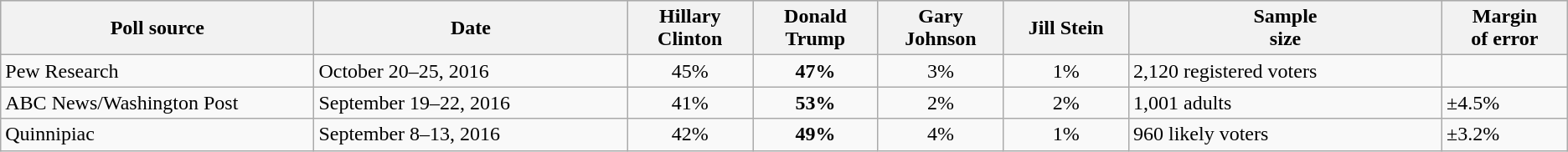<table class="wikitable sortable">
<tr style="background:lightgrey;">
<th width="20%">Poll source</th>
<th width="20%">Date</th>
<th width="8%">Hillary Clinton<br><small></small></th>
<th width="8%">Donald Trump<br><small></small></th>
<th width="8%">Gary Johnson<br><small></small></th>
<th width="8%">Jill Stein<br><small></small></th>
<th width="20%">Sample<br>size</th>
<th width="8%">Margin<br>of error</th>
</tr>
<tr>
<td>Pew Research</td>
<td>October 20–25, 2016</td>
<td align="center">45%</td>
<td align="center" ><strong>47%</strong></td>
<td align="center">3%</td>
<td align="center">1%</td>
<td>2,120 registered voters</td>
<td></td>
</tr>
<tr>
<td>ABC News/Washington Post</td>
<td>September 19–22, 2016</td>
<td align="center">41%</td>
<td align="center" ><strong>53%</strong></td>
<td align="center">2%</td>
<td align="center">2%</td>
<td>1,001 adults</td>
<td>±4.5%</td>
</tr>
<tr>
<td>Quinnipiac</td>
<td>September 8–13, 2016</td>
<td align="center">42%</td>
<td align="center" ><strong>49%</strong></td>
<td align="center">4%</td>
<td align="center">1%</td>
<td>960 likely voters</td>
<td>±3.2%</td>
</tr>
</table>
